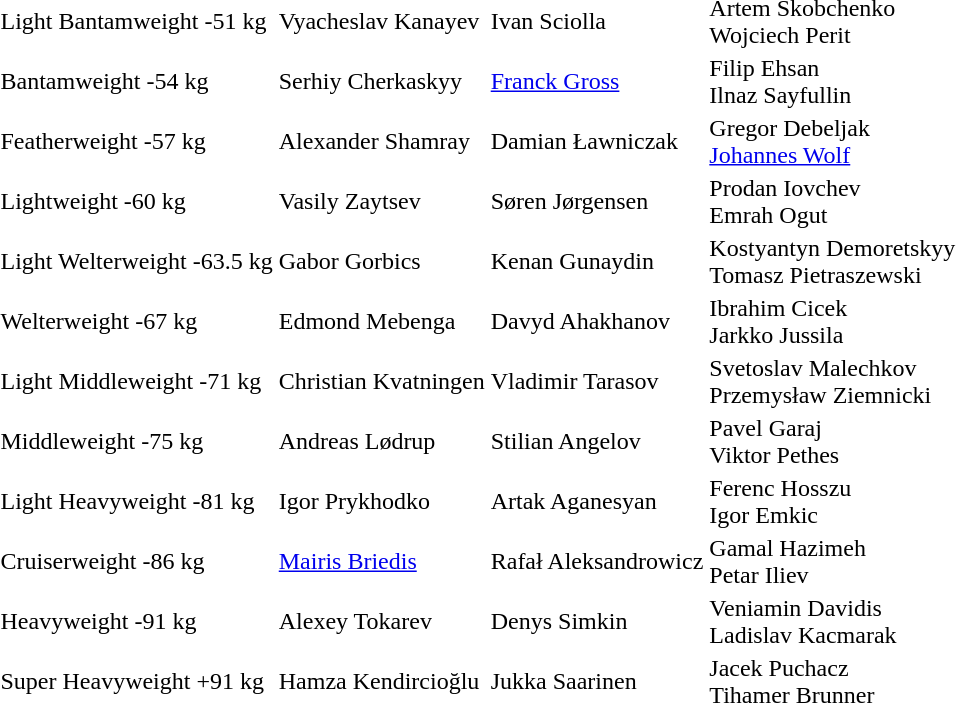<table>
<tr>
<td>Light Bantamweight -51 kg</td>
<td>Vyacheslav Kanayev </td>
<td>Ivan Sciolla </td>
<td>Artem Skobchenko <br>Wojciech Perit </td>
</tr>
<tr>
<td>Bantamweight -54 kg</td>
<td>Serhiy Cherkaskyy </td>
<td><a href='#'>Franck Gross</a> </td>
<td>Filip Ehsan <br>Ilnaz Sayfullin </td>
</tr>
<tr>
<td>Featherweight -57 kg</td>
<td>Alexander Shamray </td>
<td>Damian Ławniczak </td>
<td>Gregor Debeljak <br><a href='#'>Johannes Wolf</a> </td>
</tr>
<tr>
<td>Lightweight -60 kg</td>
<td>Vasily Zaytsev </td>
<td>Søren Jørgensen </td>
<td>Prodan Iovchev <br>Emrah Ogut </td>
</tr>
<tr>
<td>Light Welterweight -63.5 kg</td>
<td>Gabor Gorbics </td>
<td>Kenan Gunaydin </td>
<td>Kostyantyn Demoretskyy <br>Tomasz Pietraszewski </td>
</tr>
<tr>
<td>Welterweight -67 kg</td>
<td>Edmond Mebenga </td>
<td>Davyd Ahakhanov </td>
<td>Ibrahim Cicek <br>Jarkko Jussila </td>
</tr>
<tr>
<td>Light Middleweight -71 kg</td>
<td>Christian Kvatningen </td>
<td>Vladimir Tarasov </td>
<td>Svetoslav Malechkov <br>Przemysław Ziemnicki </td>
</tr>
<tr>
<td>Middleweight -75 kg</td>
<td>Andreas Lødrup </td>
<td>Stilian Angelov </td>
<td>Pavel Garaj <br>Viktor Pethes </td>
</tr>
<tr>
<td>Light Heavyweight -81 kg</td>
<td>Igor Prykhodko </td>
<td>Artak Aganesyan </td>
<td>Ferenc Hosszu <br>Igor Emkic </td>
</tr>
<tr>
<td>Cruiserweight -86 kg</td>
<td><a href='#'>Mairis Briedis</a> </td>
<td>Rafał Aleksandrowicz </td>
<td>Gamal Hazimeh <br>Petar Iliev </td>
</tr>
<tr>
<td>Heavyweight -91 kg</td>
<td>Alexey Tokarev </td>
<td>Denys Simkin </td>
<td>Veniamin Davidis <br>Ladislav Kacmarak </td>
</tr>
<tr>
<td>Super Heavyweight +91 kg</td>
<td>Hamza Kendircioğlu </td>
<td>Jukka Saarinen </td>
<td>Jacek Puchacz <br>Tihamer Brunner </td>
</tr>
<tr>
</tr>
</table>
